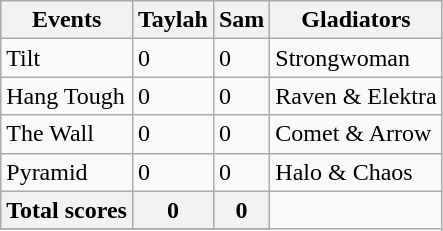<table class="wikitable">
<tr>
<th>Events</th>
<th>Taylah</th>
<th>Sam</th>
<th>Gladiators</th>
</tr>
<tr>
<td>Tilt</td>
<td>0</td>
<td>0</td>
<td>Strongwoman</td>
</tr>
<tr>
<td>Hang Tough</td>
<td>0</td>
<td>0</td>
<td>Raven & Elektra</td>
</tr>
<tr>
<td>The Wall</td>
<td>0</td>
<td>0</td>
<td>Comet & Arrow</td>
</tr>
<tr>
<td>Pyramid</td>
<td>0</td>
<td>0</td>
<td>Halo & Chaos</td>
</tr>
<tr>
<th>Total scores</th>
<th>0</th>
<th>0</th>
</tr>
<tr>
</tr>
</table>
